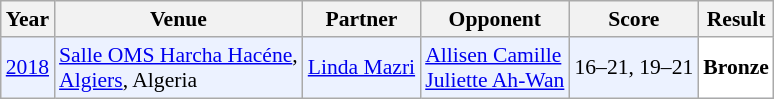<table class="sortable wikitable" style="font-size: 90%;">
<tr>
<th>Year</th>
<th>Venue</th>
<th>Partner</th>
<th>Opponent</th>
<th>Score</th>
<th>Result</th>
</tr>
<tr style="background:#ECF2FF">
<td align="center"><a href='#'>2018</a></td>
<td align="left"><a href='#'>Salle OMS Harcha Hacéne</a>,<br><a href='#'>Algiers</a>, Algeria</td>
<td align="left"> <a href='#'>Linda Mazri</a></td>
<td align="left"> <a href='#'>Allisen Camille</a><br> <a href='#'>Juliette Ah-Wan</a></td>
<td align="left">16–21, 19–21</td>
<td style="text-align:left; background:white"> <strong>Bronze</strong></td>
</tr>
</table>
